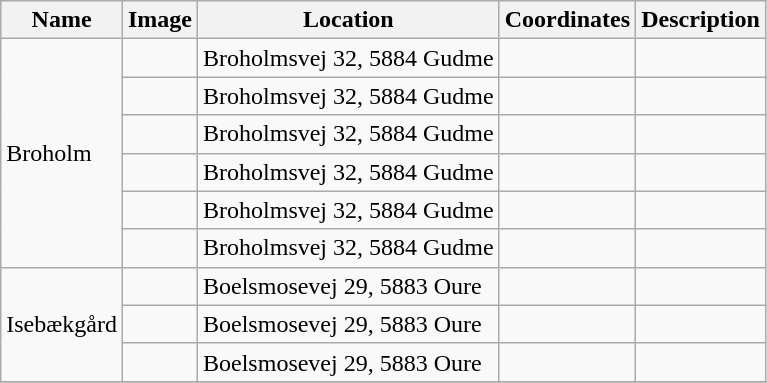<table class="wikitable sortable">
<tr>
<th>Name</th>
<th>Image</th>
<th>Location</th>
<th>Coordinates</th>
<th>Description</th>
</tr>
<tr>
<td rowspan="6">Broholm</td>
<td></td>
<td>Broholmsvej 32, 5884 Gudme</td>
<td></td>
<td></td>
</tr>
<tr>
<td></td>
<td>Broholmsvej 32, 5884 Gudme</td>
<td></td>
<td></td>
</tr>
<tr>
<td></td>
<td>Broholmsvej 32, 5884 Gudme</td>
<td></td>
<td></td>
</tr>
<tr>
<td></td>
<td>Broholmsvej 32, 5884 Gudme</td>
<td></td>
<td></td>
</tr>
<tr>
<td></td>
<td>Broholmsvej 32, 5884 Gudme</td>
<td></td>
<td></td>
</tr>
<tr>
<td></td>
<td>Broholmsvej 32, 5884 Gudme</td>
<td></td>
<td></td>
</tr>
<tr>
<td rowspan="3">Isebækgård</td>
<td></td>
<td>Boelsmosevej 29, 5883 Oure</td>
<td></td>
<td></td>
</tr>
<tr>
<td></td>
<td>Boelsmosevej 29, 5883 Oure</td>
<td></td>
<td></td>
</tr>
<tr>
<td></td>
<td>Boelsmosevej 29, 5883 Oure</td>
<td></td>
<td></td>
</tr>
<tr>
</tr>
</table>
